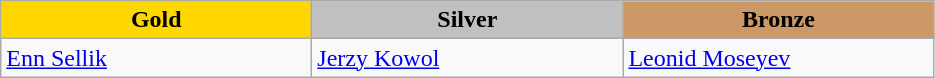<table class="wikitable" style="text-align:left">
<tr align="center">
<td width=200 bgcolor=gold><strong>Gold</strong></td>
<td width=200 bgcolor=silver><strong>Silver</strong></td>
<td width=200 bgcolor=CC9966><strong>Bronze</strong></td>
</tr>
<tr>
<td><a href='#'>Enn Sellik</a><br><em></em></td>
<td><a href='#'>Jerzy Kowol</a><br><em></em></td>
<td><a href='#'>Leonid Moseyev</a><br><em></em></td>
</tr>
</table>
